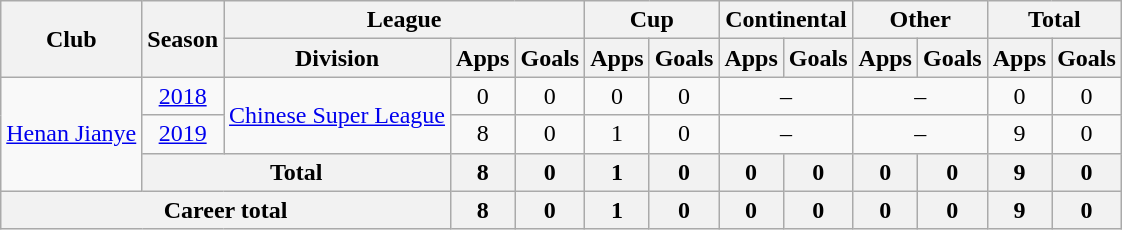<table class="wikitable" style="text-align: center">
<tr>
<th rowspan="2">Club</th>
<th rowspan="2">Season</th>
<th colspan="3">League</th>
<th colspan="2">Cup</th>
<th colspan="2">Continental</th>
<th colspan="2">Other</th>
<th colspan="2">Total</th>
</tr>
<tr>
<th>Division</th>
<th>Apps</th>
<th>Goals</th>
<th>Apps</th>
<th>Goals</th>
<th>Apps</th>
<th>Goals</th>
<th>Apps</th>
<th>Goals</th>
<th>Apps</th>
<th>Goals</th>
</tr>
<tr>
<td rowspan="3"><a href='#'>Henan Jianye</a></td>
<td><a href='#'>2018</a></td>
<td rowspan="2"><a href='#'>Chinese Super League</a></td>
<td>0</td>
<td>0</td>
<td>0</td>
<td>0</td>
<td colspan="2">–</td>
<td colspan="2">–</td>
<td>0</td>
<td>0</td>
</tr>
<tr>
<td><a href='#'>2019</a></td>
<td>8</td>
<td>0</td>
<td>1</td>
<td>0</td>
<td colspan="2">–</td>
<td colspan="2">–</td>
<td>9</td>
<td>0</td>
</tr>
<tr>
<th colspan="2"><strong>Total</strong></th>
<th>8</th>
<th>0</th>
<th>1</th>
<th>0</th>
<th>0</th>
<th>0</th>
<th>0</th>
<th>0</th>
<th>9</th>
<th>0</th>
</tr>
<tr>
<th colspan=3>Career total</th>
<th>8</th>
<th>0</th>
<th>1</th>
<th>0</th>
<th>0</th>
<th>0</th>
<th>0</th>
<th>0</th>
<th>9</th>
<th>0</th>
</tr>
</table>
